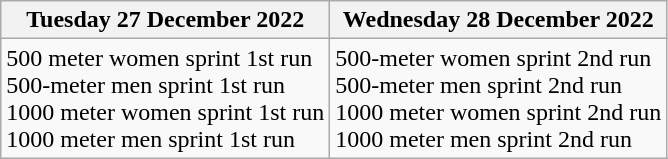<table class="wikitable">
<tr>
<th>Tuesday 27 December 2022</th>
<th>Wednesday 28 December 2022</th>
</tr>
<tr>
<td Valign=top>500 meter women sprint 1st run <br> 500-meter men sprint 1st run <br> 1000 meter women sprint 1st run <br> 1000 meter men sprint 1st run</td>
<td Valign=top>500-meter women sprint 2nd run <br> 500-meter men sprint 2nd run <br> 1000 meter women sprint 2nd run <br> 1000 meter men sprint 2nd run</td>
</tr>
</table>
